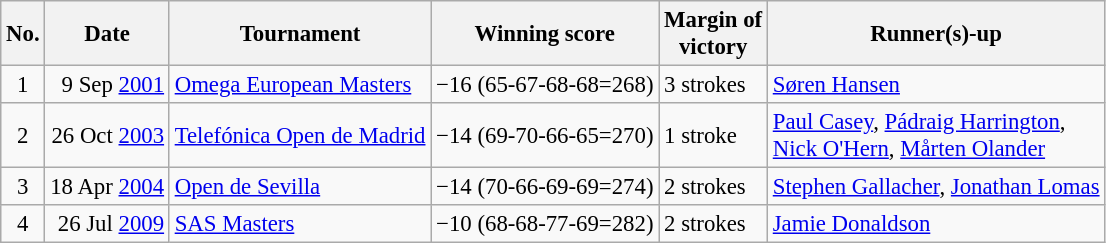<table class="wikitable" style="font-size:95%;">
<tr>
<th>No.</th>
<th>Date</th>
<th>Tournament</th>
<th>Winning score</th>
<th>Margin of<br>victory</th>
<th>Runner(s)-up</th>
</tr>
<tr>
<td align=center>1</td>
<td align=right>9 Sep <a href='#'>2001</a></td>
<td><a href='#'>Omega European Masters</a></td>
<td>−16 (65-67-68-68=268)</td>
<td>3 strokes</td>
<td> <a href='#'>Søren Hansen</a></td>
</tr>
<tr>
<td align=center>2</td>
<td align=right>26 Oct <a href='#'>2003</a></td>
<td><a href='#'>Telefónica Open de Madrid</a></td>
<td>−14 (69-70-66-65=270)</td>
<td>1 stroke</td>
<td> <a href='#'>Paul Casey</a>,  <a href='#'>Pádraig Harrington</a>,<br> <a href='#'>Nick O'Hern</a>,  <a href='#'>Mårten Olander</a></td>
</tr>
<tr>
<td align=center>3</td>
<td align=right>18 Apr <a href='#'>2004</a></td>
<td><a href='#'>Open de Sevilla</a></td>
<td>−14 (70-66-69-69=274)</td>
<td>2 strokes</td>
<td> <a href='#'>Stephen Gallacher</a>,  <a href='#'>Jonathan Lomas</a></td>
</tr>
<tr>
<td align=center>4</td>
<td align=right>26 Jul <a href='#'>2009</a></td>
<td><a href='#'>SAS Masters</a></td>
<td>−10 (68-68-77-69=282)</td>
<td>2 strokes</td>
<td> <a href='#'>Jamie Donaldson</a></td>
</tr>
</table>
